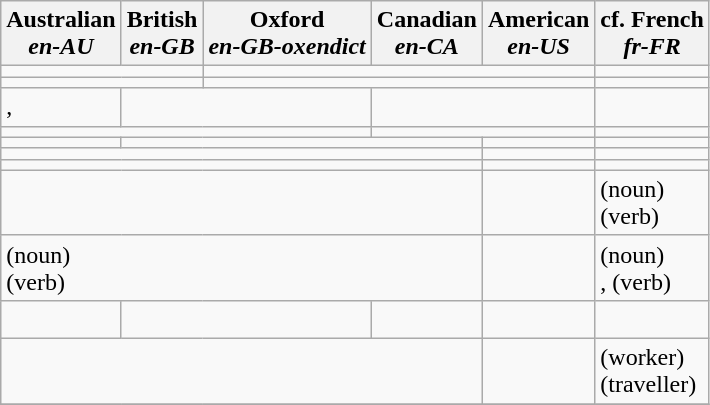<table class="wikitable">
<tr>
<th scope="col">Australian<br><em>en-AU</em></th>
<th scope="col">British<br><em>en-GB</em></th>
<th scope="col">Oxford<br><em>en-GB-oxendict</em></th>
<th scope="col">Canadian<br><em>en-CA</em></th>
<th scope="col">American<br><em>en-US</em></th>
<th scope="col">cf. French<br><em>fr-FR</em></th>
</tr>
<tr>
<td colspan="2"></td>
<td colspan="3"></td>
<td></td>
</tr>
<tr>
<td colspan="2"></td>
<td colspan="3"></td>
<td></td>
</tr>
<tr>
<td>, </td>
<td colspan="2"></td>
<td colspan="2"></td>
<td></td>
</tr>
<tr>
<td colspan="3"></td>
<td colspan="2"></td>
<td></td>
</tr>
<tr>
<td></td>
<td colspan="3"></td>
<td></td>
<td></td>
</tr>
<tr>
<td colspan="4"></td>
<td></td>
<td></td>
</tr>
<tr>
<td colspan="4"></td>
<td></td>
<td></td>
</tr>
<tr>
<td colspan="4"></td>
<td></td>
<td> (noun)<br> (verb)</td>
</tr>
<tr>
<td colspan="4"> (noun)<br> (verb)</td>
<td></td>
<td> (noun)<br>,  (verb)<br></td>
</tr>
<tr>
<td></td>
<td colspan="2"><br></td>
<td></td>
<td></td>
<td></td>
</tr>
<tr>
<td colspan="4"></td>
<td></td>
<td> (worker)<br> (traveller)</td>
</tr>
<tr>
</tr>
</table>
